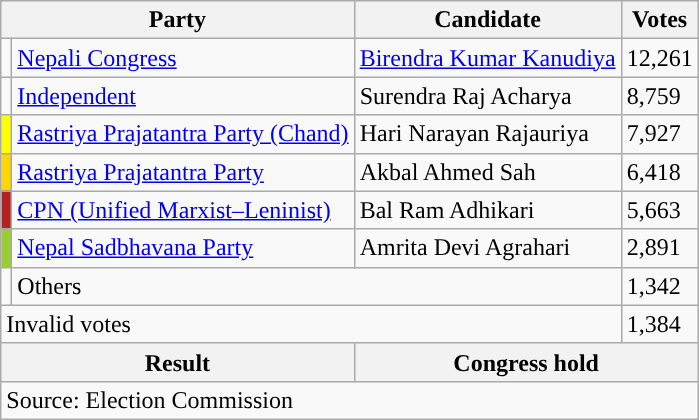<table class="wikitable">
<tr>
<th colspan="2">Party</th>
<th>Candidate</th>
<th>Votes</th>
</tr>
<tr>
<td style="background-color:"></td>
<td><a href='#'>Nepali Congress</a></td>
<td><a href='#'>Birendra Kumar Kanudiya</a></td>
<td>12,261</td>
</tr>
<tr>
<td style="background-color:"></td>
<td><a href='#'>Independent</a></td>
<td>Surendra Raj Acharya</td>
<td>8,759</td>
</tr>
<tr>
<td style="background-color:yellow"></td>
<td><a href='#'>Rastriya Prajatantra Party (Chand)</a></td>
<td>Hari Narayan Rajauriya</td>
<td>7,927</td>
</tr>
<tr>
<td style="background-color:gold"></td>
<td><a href='#'>Rastriya Prajatantra Party</a></td>
<td>Akbal Ahmed Sah</td>
<td>6,418</td>
</tr>
<tr>
<td style="background-color:firebrick"></td>
<td><a href='#'>CPN (Unified Marxist–Leninist)</a></td>
<td>Bal Ram Adhikari</td>
<td>5,663</td>
</tr>
<tr>
<td style="background-color:yellowgreen"></td>
<td><a href='#'>Nepal Sadbhavana Party</a></td>
<td>Amrita Devi Agrahari</td>
<td>2,891</td>
</tr>
<tr>
<td></td>
<td colspan="2">Others</td>
<td>1,342</td>
</tr>
<tr>
<td colspan="3">Invalid votes</td>
<td>1,384</td>
</tr>
<tr>
<th colspan="2">Result</th>
<th colspan="2">Congress hold</th>
</tr>
<tr>
<td colspan="4">Source: Election Commission</td>
</tr>
</table>
